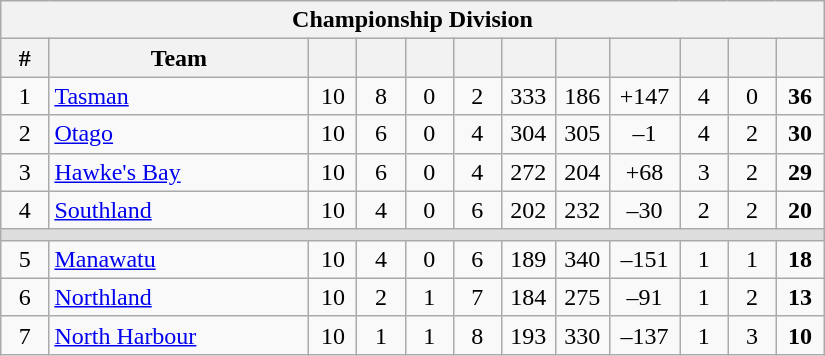<table class="wikitable" width="550px" style="text-align:center">
<tr>
<th colspan="12">Championship Division</th>
</tr>
<tr>
<th style="width:5%">#</th>
<th style="width:27%">Team</th>
<th style="width:5%"></th>
<th style="width:5%"></th>
<th style="width:5%"></th>
<th style="width:5%"></th>
<th style="width:5%"></th>
<th style="width:5%"></th>
<th style="width:7%"></th>
<th style="width:5%"></th>
<th style="width:5%"></th>
<th style="width:5%"></th>
</tr>
<tr>
<td>1</td>
<td style="text-align:left"><a href='#'>Tasman</a></td>
<td>10</td>
<td>8</td>
<td>0</td>
<td>2</td>
<td>333</td>
<td>186</td>
<td>+147</td>
<td>4</td>
<td>0</td>
<td><strong>36</strong></td>
</tr>
<tr>
<td>2</td>
<td style="text-align:left"><a href='#'>Otago</a></td>
<td>10</td>
<td>6</td>
<td>0</td>
<td>4</td>
<td>304</td>
<td>305</td>
<td>–1</td>
<td>4</td>
<td>2</td>
<td><strong>30</strong></td>
</tr>
<tr>
<td>3</td>
<td style="text-align:left"><a href='#'>Hawke's Bay</a></td>
<td>10</td>
<td>6</td>
<td>0</td>
<td>4</td>
<td>272</td>
<td>204</td>
<td>+68</td>
<td>3</td>
<td>2</td>
<td><strong>29</strong></td>
</tr>
<tr>
<td>4</td>
<td style="text-align:left"><a href='#'>Southland</a></td>
<td>10</td>
<td>4</td>
<td>0</td>
<td>6</td>
<td>202</td>
<td>232</td>
<td>–30</td>
<td>2</td>
<td>2</td>
<td><strong>20</strong></td>
</tr>
<tr>
<td colspan=12 style="background-color:#DDDDDD"></td>
</tr>
<tr>
<td>5</td>
<td style="text-align:left"><a href='#'>Manawatu</a></td>
<td>10</td>
<td>4</td>
<td>0</td>
<td>6</td>
<td>189</td>
<td>340</td>
<td>–151</td>
<td>1</td>
<td>1</td>
<td><strong>18</strong></td>
</tr>
<tr>
<td>6</td>
<td style="text-align:left"><a href='#'>Northland</a></td>
<td>10</td>
<td>2</td>
<td>1</td>
<td>7</td>
<td>184</td>
<td>275</td>
<td>–91</td>
<td>1</td>
<td>2</td>
<td><strong>13</strong></td>
</tr>
<tr>
<td>7</td>
<td style="text-align:left"><a href='#'>North Harbour</a></td>
<td>10</td>
<td>1</td>
<td>1</td>
<td>8</td>
<td>193</td>
<td>330</td>
<td>–137</td>
<td>1</td>
<td>3</td>
<td><strong>10</strong></td>
</tr>
</table>
